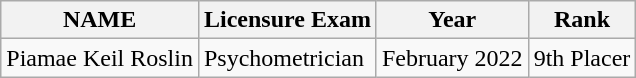<table class="wikitable">
<tr>
<th>NAME</th>
<th>Licensure Exam</th>
<th>Year</th>
<th>Rank</th>
</tr>
<tr>
<td>Piamae Keil Roslin</td>
<td>Psychometrician</td>
<td>February 2022</td>
<td>9th Placer</td>
</tr>
</table>
